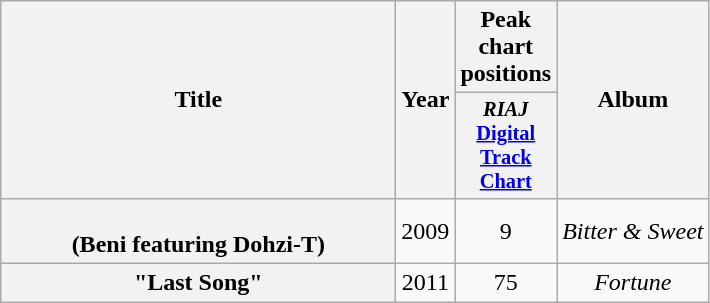<table class="wikitable plainrowheaders" style="text-align:center;">
<tr>
<th scope="col" rowspan="2" style="width:16em;">Title</th>
<th scope="col" rowspan="2">Year</th>
<th scope="col" colspan="1">Peak chart positions</th>
<th scope="col" rowspan="2">Album</th>
</tr>
<tr>
<th style="width:3em;font-size:85%"><em>RIAJ</em><br><a href='#'>Digital<br>Track<br>Chart</a><br></th>
</tr>
<tr>
<th scope="row"><br><span>(Beni featuring Dohzi-T)</span></th>
<td>2009</td>
<td>9</td>
<td><em>Bitter & Sweet</em></td>
</tr>
<tr>
<th scope="row">"Last Song"</th>
<td>2011</td>
<td>75</td>
<td><em>Fortune</em></td>
</tr>
</table>
